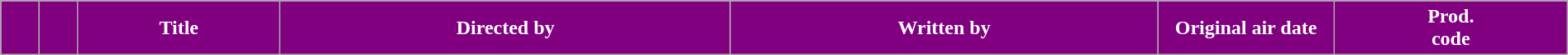<table class="wikitable" style="width:100%; style="background:#fff;">
<tr>
<th style="background:#800080; color:white; width=20px"></th>
<th style="background:#800080; color:white; width=20px"></th>
<th style="background:#800080; color:white">Title</th>
<th style="background:#800080; color:white">Directed by</th>
<th style="background:#800080; color:white">Written by</th>
<th style="background:#800080; color:white; width:135px">Original air date</th>
<th style="background:#800080; color:white">Prod.<br>code<br>





















</th>
</tr>
</table>
